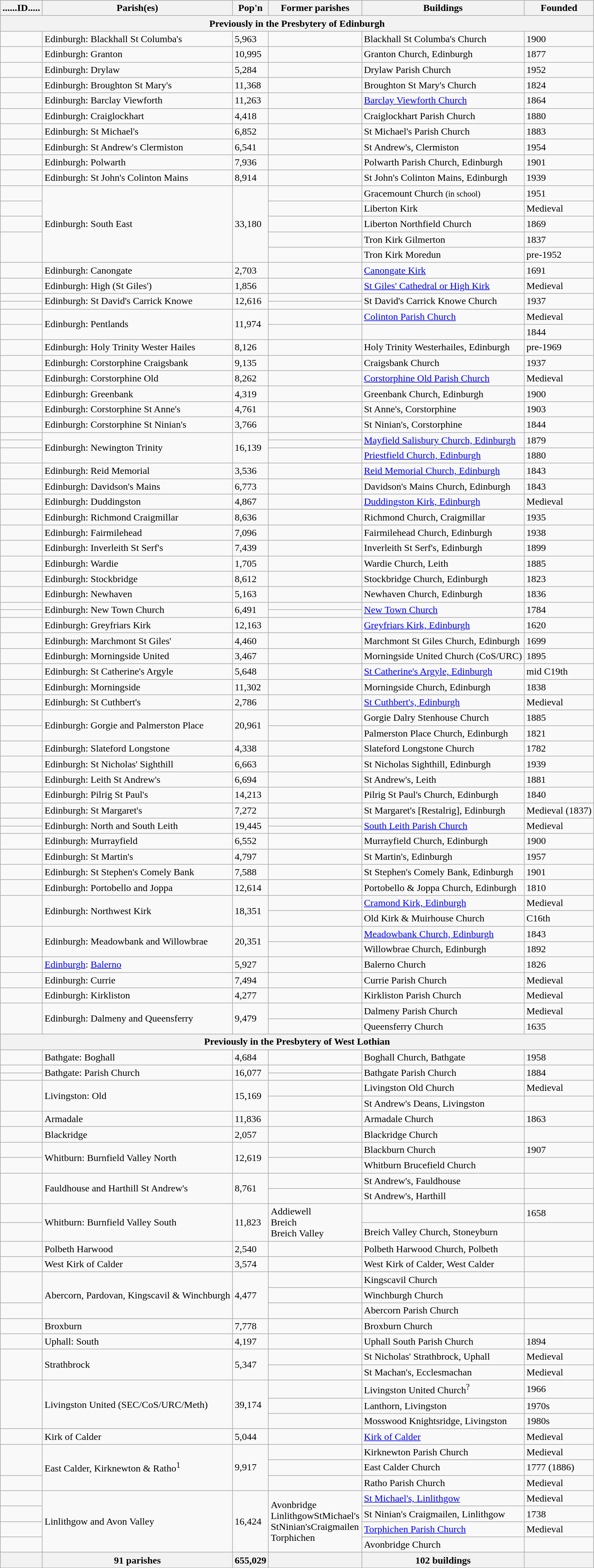<table class="wikitable">
<tr>
<th>......ID.....</th>
<th>Parish(es)</th>
<th>Pop'n</th>
<th>Former parishes</th>
<th>Buildings</th>
<th>Founded</th>
</tr>
<tr>
<th colspan="6">Previously in the Presbytery of Edinburgh</th>
</tr>
<tr>
<td></td>
<td>Edinburgh: Blackhall St Columba's</td>
<td>5,963</td>
<td></td>
<td>Blackhall St Columba's Church</td>
<td>1900</td>
</tr>
<tr>
<td></td>
<td>Edinburgh: Granton</td>
<td>10,995</td>
<td></td>
<td>Granton Church, Edinburgh</td>
<td>1877</td>
</tr>
<tr>
<td></td>
<td>Edinburgh: Drylaw</td>
<td>5,284</td>
<td></td>
<td>Drylaw Parish Church</td>
<td>1952</td>
</tr>
<tr>
<td></td>
<td>Edinburgh: Broughton St Mary's</td>
<td>11,368</td>
<td></td>
<td>Broughton St Mary's Church</td>
<td>1824</td>
</tr>
<tr>
<td></td>
<td>Edinburgh: Barclay Viewforth</td>
<td>11,263</td>
<td></td>
<td><a href='#'>Barclay Viewforth Church</a></td>
<td>1864</td>
</tr>
<tr>
<td></td>
<td>Edinburgh: Craiglockhart</td>
<td>4,418</td>
<td></td>
<td>Craiglockhart Parish Church</td>
<td>1880</td>
</tr>
<tr>
<td></td>
<td>Edinburgh: St Michael's</td>
<td>6,852</td>
<td></td>
<td>St Michael's Parish Church</td>
<td>1883</td>
</tr>
<tr>
<td></td>
<td>Edinburgh: St Andrew's Clermiston</td>
<td>6,541</td>
<td></td>
<td>St Andrew's, Clermiston</td>
<td>1954</td>
</tr>
<tr>
<td></td>
<td>Edinburgh: Polwarth</td>
<td>7,936</td>
<td></td>
<td>Polwarth Parish Church, Edinburgh</td>
<td>1901</td>
</tr>
<tr>
<td></td>
<td>Edinburgh: St John's Colinton Mains</td>
<td>8,914</td>
<td></td>
<td>St John's Colinton Mains, Edinburgh</td>
<td>1939</td>
</tr>
<tr>
<td></td>
<td rowspan="5">Edinburgh: South East</td>
<td rowspan="5">33,180</td>
<td></td>
<td>Gracemount Church <small>(in school)</small></td>
<td>1951</td>
</tr>
<tr>
<td></td>
<td></td>
<td>Liberton Kirk</td>
<td>Medieval</td>
</tr>
<tr>
<td></td>
<td></td>
<td>Liberton Northfield Church</td>
<td>1869</td>
</tr>
<tr>
<td rowspan="2"></td>
<td></td>
<td>Tron Kirk Gilmerton</td>
<td>1837</td>
</tr>
<tr>
<td></td>
<td>Tron Kirk Moredun</td>
<td>pre-1952</td>
</tr>
<tr>
<td></td>
<td>Edinburgh: Canongate</td>
<td>2,703</td>
<td></td>
<td><a href='#'>Canongate Kirk</a></td>
<td>1691</td>
</tr>
<tr>
<td></td>
<td>Edinburgh: High (St Giles')</td>
<td>1,856</td>
<td></td>
<td><a href='#'>St Giles' Cathedral or High Kirk</a></td>
<td>Medieval</td>
</tr>
<tr>
<td></td>
<td rowspan="2">Edinburgh: St David's Carrick Knowe</td>
<td rowspan="2">12,616</td>
<td></td>
<td rowspan="2">St David's Carrick Knowe Church</td>
<td rowspan="2">1937</td>
</tr>
<tr>
<td></td>
<td></td>
</tr>
<tr>
<td></td>
<td rowspan="2">Edinburgh: Pentlands</td>
<td rowspan="2">11,974</td>
<td></td>
<td><a href='#'>Colinton Parish Church</a></td>
<td>Medieval</td>
</tr>
<tr>
<td></td>
<td></td>
<td></td>
<td>1844</td>
</tr>
<tr>
<td></td>
<td>Edinburgh: Holy Trinity Wester Hailes</td>
<td>8,126</td>
<td></td>
<td>Holy Trinity Westerhailes, Edinburgh</td>
<td>pre-1969</td>
</tr>
<tr>
<td></td>
<td>Edinburgh: Corstorphine Craigsbank</td>
<td>9,135</td>
<td></td>
<td>Craigsbank Church</td>
<td>1937</td>
</tr>
<tr>
<td></td>
<td>Edinburgh: Corstorphine Old</td>
<td>8,262</td>
<td></td>
<td><a href='#'>Corstorphine Old Parish Church</a></td>
<td>Medieval</td>
</tr>
<tr>
<td></td>
<td>Edinburgh: Greenbank</td>
<td>4,319</td>
<td></td>
<td>Greenbank Church, Edinburgh</td>
<td>1900</td>
</tr>
<tr>
<td></td>
<td>Edinburgh: Corstorphine St Anne's</td>
<td>4,761</td>
<td></td>
<td>St Anne's, Corstorphine</td>
<td>1903</td>
</tr>
<tr>
<td></td>
<td>Edinburgh: Corstorphine St Ninian's</td>
<td>3,766</td>
<td></td>
<td>St Ninian's, Corstorphine</td>
<td>1844</td>
</tr>
<tr>
<td></td>
<td rowspan="3">Edinburgh: Newington Trinity</td>
<td rowspan="3">16,139</td>
<td></td>
<td rowspan="2"><a href='#'>Mayfield Salisbury Church, Edinburgh</a></td>
<td rowspan="2">1879</td>
</tr>
<tr>
<td></td>
<td></td>
</tr>
<tr>
<td></td>
<td></td>
<td><a href='#'>Priestfield Church, Edinburgh</a></td>
<td>1880</td>
</tr>
<tr>
<td></td>
<td>Edinburgh: Reid Memorial</td>
<td>3,536</td>
<td></td>
<td><a href='#'>Reid Memorial Church, Edinburgh</a></td>
<td>1843</td>
</tr>
<tr>
<td></td>
<td>Edinburgh: Davidson's Mains</td>
<td>6,773</td>
<td></td>
<td>Davidson's Mains Church, Edinburgh</td>
<td>1843</td>
</tr>
<tr>
<td></td>
<td>Edinburgh: Duddingston</td>
<td>4,867</td>
<td></td>
<td><a href='#'>Duddingston Kirk, Edinburgh</a></td>
<td>Medieval</td>
</tr>
<tr>
<td></td>
<td>Edinburgh: Richmond Craigmillar</td>
<td>8,636</td>
<td></td>
<td>Richmond Church, Craigmillar</td>
<td>1935</td>
</tr>
<tr>
<td></td>
<td>Edinburgh: Fairmilehead</td>
<td>7,096</td>
<td></td>
<td>Fairmilehead Church, Edinburgh</td>
<td>1938</td>
</tr>
<tr>
<td></td>
<td>Edinburgh: Inverleith St Serf's</td>
<td>7,439</td>
<td></td>
<td>Inverleith St Serf's, Edinburgh</td>
<td>1899</td>
</tr>
<tr>
<td></td>
<td>Edinburgh: Wardie</td>
<td>1,705</td>
<td></td>
<td>Wardie Church, Leith</td>
<td>1885</td>
</tr>
<tr>
<td></td>
<td>Edinburgh: Stockbridge</td>
<td>8,612</td>
<td></td>
<td>Stockbridge Church, Edinburgh</td>
<td>1823</td>
</tr>
<tr>
<td></td>
<td>Edinburgh: Newhaven</td>
<td>5,163</td>
<td></td>
<td>Newhaven Church, Edinburgh</td>
<td>1836</td>
</tr>
<tr>
<td></td>
<td rowspan="2">Edinburgh: New Town Church</td>
<td rowspan="2">6,491</td>
<td></td>
<td rowspan="2"><a href='#'>New Town Church</a></td>
<td rowspan="2">1784</td>
</tr>
<tr>
<td></td>
<td></td>
</tr>
<tr>
<td></td>
<td>Edinburgh: Greyfriars Kirk</td>
<td>12,163</td>
<td></td>
<td><a href='#'>Greyfriars Kirk, Edinburgh</a></td>
<td>1620</td>
</tr>
<tr>
<td></td>
<td>Edinburgh: Marchmont St Giles'</td>
<td>4,460</td>
<td></td>
<td>Marchmont St Giles Church, Edinburgh</td>
<td>1699</td>
</tr>
<tr>
<td></td>
<td>Edinburgh: Morningside United</td>
<td>3,467</td>
<td></td>
<td>Morningside United Church (CoS/URC)</td>
<td>1895</td>
</tr>
<tr>
<td></td>
<td>Edinburgh: St Catherine's Argyle</td>
<td>5,648</td>
<td></td>
<td><a href='#'>St Catherine's Argyle, Edinburgh</a></td>
<td>mid C19th</td>
</tr>
<tr>
<td></td>
<td>Edinburgh: Morningside</td>
<td>11,302</td>
<td></td>
<td>Morningside Church, Edinburgh</td>
<td>1838</td>
</tr>
<tr>
<td></td>
<td>Edinburgh: St Cuthbert's</td>
<td>2,786</td>
<td></td>
<td><a href='#'>St Cuthbert's, Edinburgh</a></td>
<td>Medieval</td>
</tr>
<tr>
<td></td>
<td rowspan="2">Edinburgh: Gorgie and Palmerston Place</td>
<td rowspan="2">20,961</td>
<td></td>
<td>Gorgie Dalry Stenhouse Church</td>
<td>1885</td>
</tr>
<tr>
<td></td>
<td></td>
<td>Palmerston Place Church, Edinburgh</td>
<td>1821</td>
</tr>
<tr>
<td></td>
<td>Edinburgh: Slateford Longstone</td>
<td>4,338</td>
<td></td>
<td>Slateford Longstone Church</td>
<td>1782</td>
</tr>
<tr>
<td></td>
<td>Edinburgh: St Nicholas' Sighthill</td>
<td>6,663</td>
<td></td>
<td>St Nicholas Sighthill, Edinburgh</td>
<td>1939</td>
</tr>
<tr>
<td></td>
<td>Edinburgh: Leith St Andrew's</td>
<td>6,694</td>
<td></td>
<td>St Andrew's, Leith</td>
<td>1881</td>
</tr>
<tr>
<td></td>
<td>Edinburgh: Pilrig St Paul's</td>
<td>14,213</td>
<td></td>
<td>Pilrig St Paul's Church, Edinburgh</td>
<td>1840</td>
</tr>
<tr>
<td></td>
<td>Edinburgh: St Margaret's</td>
<td>7,272</td>
<td></td>
<td>St Margaret's [Restalrig], Edinburgh</td>
<td>Medieval (1837)</td>
</tr>
<tr>
<td></td>
<td rowspan="2">Edinburgh: North and South Leith</td>
<td rowspan="2">19,445</td>
<td></td>
<td rowspan="2"><a href='#'>South Leith Parish Church</a></td>
<td rowspan="2">Medieval</td>
</tr>
<tr>
<td></td>
<td></td>
</tr>
<tr>
<td></td>
<td>Edinburgh: Murrayfield</td>
<td>6,552</td>
<td></td>
<td>Murrayfield Church, Edinburgh</td>
<td>1900</td>
</tr>
<tr>
<td></td>
<td>Edinburgh: St Martin's</td>
<td>4,797</td>
<td></td>
<td>St Martin's, Edinburgh</td>
<td>1957</td>
</tr>
<tr>
<td></td>
<td>Edinburgh: St Stephen's Comely Bank</td>
<td>7,588</td>
<td></td>
<td>St Stephen's Comely Bank, Edinburgh</td>
<td>1901</td>
</tr>
<tr>
<td></td>
<td>Edinburgh: Portobello and Joppa</td>
<td>12,614</td>
<td></td>
<td>Portobello & Joppa Church, Edinburgh</td>
<td>1810</td>
</tr>
<tr>
<td rowspan="2"></td>
<td rowspan="2">Edinburgh: Northwest Kirk</td>
<td rowspan="2">18,351</td>
<td></td>
<td><a href='#'>Cramond Kirk, Edinburgh</a></td>
<td>Medieval</td>
</tr>
<tr>
<td></td>
<td>Old Kirk & Muirhouse Church</td>
<td>C16th</td>
</tr>
<tr>
<td rowspan="2"></td>
<td rowspan="2">Edinburgh: Meadowbank and Willowbrae</td>
<td rowspan="2">20,351</td>
<td></td>
<td><a href='#'>Meadowbank Church, Edinburgh</a></td>
<td>1843</td>
</tr>
<tr>
<td></td>
<td>Willowbrae Church, Edinburgh</td>
<td>1892</td>
</tr>
<tr>
<td></td>
<td><a href='#'>Edinburgh</a>: <a href='#'>Balerno</a></td>
<td>5,927</td>
<td></td>
<td>Balerno Church</td>
<td>1826</td>
</tr>
<tr>
<td></td>
<td>Edinburgh: Currie</td>
<td>7,494</td>
<td></td>
<td>Currie Parish Church</td>
<td>Medieval</td>
</tr>
<tr>
<td></td>
<td>Edinburgh: Kirkliston</td>
<td>4,277</td>
<td></td>
<td>Kirkliston Parish Church</td>
<td>Medieval</td>
</tr>
<tr>
<td rowspan="2"></td>
<td rowspan="2">Edinburgh: Dalmeny and Queensferry</td>
<td rowspan="2">9,479</td>
<td></td>
<td>Dalmeny Parish Church</td>
<td>Medieval</td>
</tr>
<tr>
<td></td>
<td>Queensferry Church</td>
<td>1635</td>
</tr>
<tr>
<th colspan="6">Previously in the Presbytery of West Lothian</th>
</tr>
<tr>
<td></td>
<td>Bathgate: Boghall</td>
<td>4,684</td>
<td></td>
<td>Boghall Church, Bathgate</td>
<td>1958</td>
</tr>
<tr>
<td></td>
<td rowspan="2">Bathgate: Parish Church</td>
<td rowspan="2">16,077</td>
<td></td>
<td rowspan="2">Bathgate Parish Church</td>
<td rowspan="2">1884</td>
</tr>
<tr>
<td></td>
<td></td>
</tr>
<tr>
<td rowspan="2"></td>
<td rowspan="2">Livingston: Old</td>
<td rowspan="2">15,169</td>
<td></td>
<td>Livingston Old Church</td>
<td>Medieval</td>
</tr>
<tr>
<td></td>
<td>St Andrew's Deans, Livingston</td>
<td></td>
</tr>
<tr>
<td></td>
<td>Armadale</td>
<td>11,836</td>
<td></td>
<td>Armadale Church</td>
<td>1863</td>
</tr>
<tr>
<td></td>
<td>Blackridge</td>
<td>2,057</td>
<td></td>
<td>Blackridge Church</td>
<td></td>
</tr>
<tr>
<td></td>
<td rowspan="2">Whitburn: Burnfield Valley North</td>
<td rowspan="2">12,619</td>
<td></td>
<td>Blackburn Church</td>
<td>1907</td>
</tr>
<tr>
<td></td>
<td></td>
<td>Whitburn Brucefield Church</td>
<td></td>
</tr>
<tr>
<td rowspan="2"></td>
<td rowspan="2">Fauldhouse and Harthill St Andrew's</td>
<td rowspan="2">8,761</td>
<td></td>
<td>St Andrew's, Fauldhouse</td>
<td></td>
</tr>
<tr>
<td></td>
<td>St Andrew's, Harthill</td>
<td></td>
</tr>
<tr>
<td></td>
<td rowspan="2">Whitburn: Burnfield Valley South</td>
<td rowspan="2">11,823</td>
<td rowspan="2">Addiewell<br>Breich<br>Breich Valley</td>
<td></td>
<td>1658</td>
</tr>
<tr>
<td></td>
<td>Breich Valley Church, Stoneyburn</td>
<td></td>
</tr>
<tr>
<td></td>
<td>Polbeth Harwood</td>
<td>2,540</td>
<td></td>
<td>Polbeth Harwood Church, Polbeth</td>
<td></td>
</tr>
<tr>
<td></td>
<td>West Kirk of Calder</td>
<td>3,574</td>
<td></td>
<td>West Kirk of Calder, West Calder</td>
<td></td>
</tr>
<tr>
<td rowspan="2"></td>
<td rowspan="3">Abercorn, Pardovan, Kingscavil & Winchburgh</td>
<td rowspan="3">4,477</td>
<td></td>
<td>Kingscavil Church</td>
<td></td>
</tr>
<tr>
<td></td>
<td>Winchburgh Church</td>
<td></td>
</tr>
<tr>
<td></td>
<td></td>
<td>Abercorn Parish Church</td>
<td></td>
</tr>
<tr>
<td></td>
<td>Broxburn</td>
<td>7,778</td>
<td></td>
<td>Broxburn Church</td>
<td></td>
</tr>
<tr>
<td></td>
<td>Uphall: South</td>
<td>4,197</td>
<td></td>
<td>Uphall South Parish Church</td>
<td>1894</td>
</tr>
<tr>
<td rowspan="2"></td>
<td rowspan="2">Strathbrock</td>
<td rowspan="2">5,347</td>
<td></td>
<td>St Nicholas' Strathbrock, Uphall</td>
<td>Medieval</td>
</tr>
<tr>
<td></td>
<td>St Machan's, Ecclesmachan</td>
<td>Medieval</td>
</tr>
<tr>
<td rowspan="3"></td>
<td rowspan="3">Livingston United (SEC/CoS/URC/Meth)</td>
<td rowspan="3">39,174</td>
<td></td>
<td>Livingston United Church<sup>?</sup></td>
<td>1966</td>
</tr>
<tr>
<td></td>
<td>Lanthorn, Livingston</td>
<td>1970s</td>
</tr>
<tr>
<td></td>
<td>Mosswood Knightsridge, Livingston</td>
<td>1980s</td>
</tr>
<tr>
<td></td>
<td>Kirk of Calder</td>
<td>5,044</td>
<td></td>
<td><a href='#'>Kirk of Calder</a></td>
<td>Medieval</td>
</tr>
<tr>
<td rowspan="2"></td>
<td rowspan="3">East Calder, Kirknewton & Ratho<sup>1</sup></td>
<td rowspan="3">9,917</td>
<td></td>
<td>Kirknewton Parish Church</td>
<td>Medieval</td>
</tr>
<tr>
<td></td>
<td>East Calder Church</td>
<td>1777 (1886)</td>
</tr>
<tr>
<td></td>
<td></td>
<td>Ratho Parish Church</td>
<td>Medieval</td>
</tr>
<tr>
<td></td>
<td rowspan="4">Linlithgow and Avon Valley</td>
<td rowspan="4">16,424</td>
<td rowspan="4">Avonbridge<br>LinlithgowStMichael's<br>StNinian'sCraigmailen<br>Torphichen</td>
<td><a href='#'>St Michael's, Linlithgow</a></td>
<td>Medieval</td>
</tr>
<tr>
<td></td>
<td>St Ninian's Craigmailen, Linlithgow</td>
<td>1738</td>
</tr>
<tr>
<td></td>
<td><a href='#'>Torphichen Parish Church</a></td>
<td>Medieval</td>
</tr>
<tr>
<td></td>
<td>Avonbridge Church</td>
<td></td>
</tr>
<tr>
<th></th>
<th>91 parishes</th>
<th>655,029</th>
<th></th>
<th>102 buildings</th>
<th></th>
</tr>
</table>
